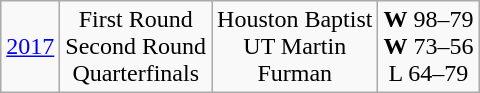<table class="wikitable">
<tr align="center">
<td><a href='#'>2017</a></td>
<td>First Round<br>Second Round<br>Quarterfinals</td>
<td>Houston Baptist<br>UT Martin<br>Furman</td>
<td><strong>W</strong> 98–79<br><strong>W</strong> 73–56<br>L 64–79</td>
</tr>
</table>
